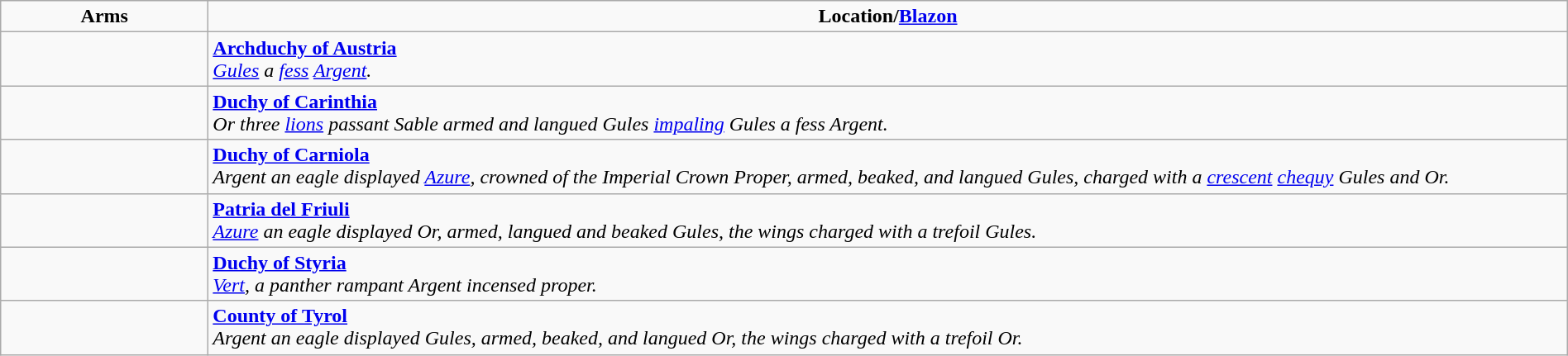<table class=wikitable width=100%>
<tr valign=top  align=center>
<td width="160"><strong>Arms</strong></td>
<td><strong>Location/<a href='#'>Blazon</a></strong></td>
</tr>
<tr valign=top>
<td align=center></td>
<td><strong><a href='#'>Archduchy of Austria</a></strong><br><em><a href='#'>Gules</a> a <a href='#'>fess</a> <a href='#'>Argent</a>.</em></td>
</tr>
<tr valign=top>
<td align=center></td>
<td><strong><a href='#'>Duchy of Carinthia</a></strong><br><em>Or three <a href='#'>lions</a> passant Sable armed and langued Gules <a href='#'>impaling</a> Gules a fess Argent.</em></td>
</tr>
<tr valign=top>
<td align=center></td>
<td><strong><a href='#'>Duchy of Carniola</a></strong><br><em>Argent an eagle displayed <a href='#'>Azure</a>, crowned of the Imperial Crown Proper, armed, beaked, and langued Gules, charged with a <a href='#'>crescent</a> <a href='#'>chequy</a> Gules and Or.</em></td>
</tr>
<tr valign=top>
<td align=center></td>
<td><strong><a href='#'>Patria del Friuli</a></strong><br><em><a href='#'>Azure</a> an eagle displayed Or, armed, langued and beaked Gules, the wings charged with a trefoil Gules.</em></td>
</tr>
<tr valign=top>
<td align=center></td>
<td><strong><a href='#'>Duchy of Styria</a></strong><br><em><a href='#'>Vert</a>, a panther rampant Argent incensed proper.</em></td>
</tr>
<tr valign=top>
<td align=center></td>
<td><strong><a href='#'>County of Tyrol</a></strong><br><em>Argent an eagle displayed Gules, armed, beaked, and langued Or, the wings charged with a trefoil Or.</em></td>
</tr>
</table>
